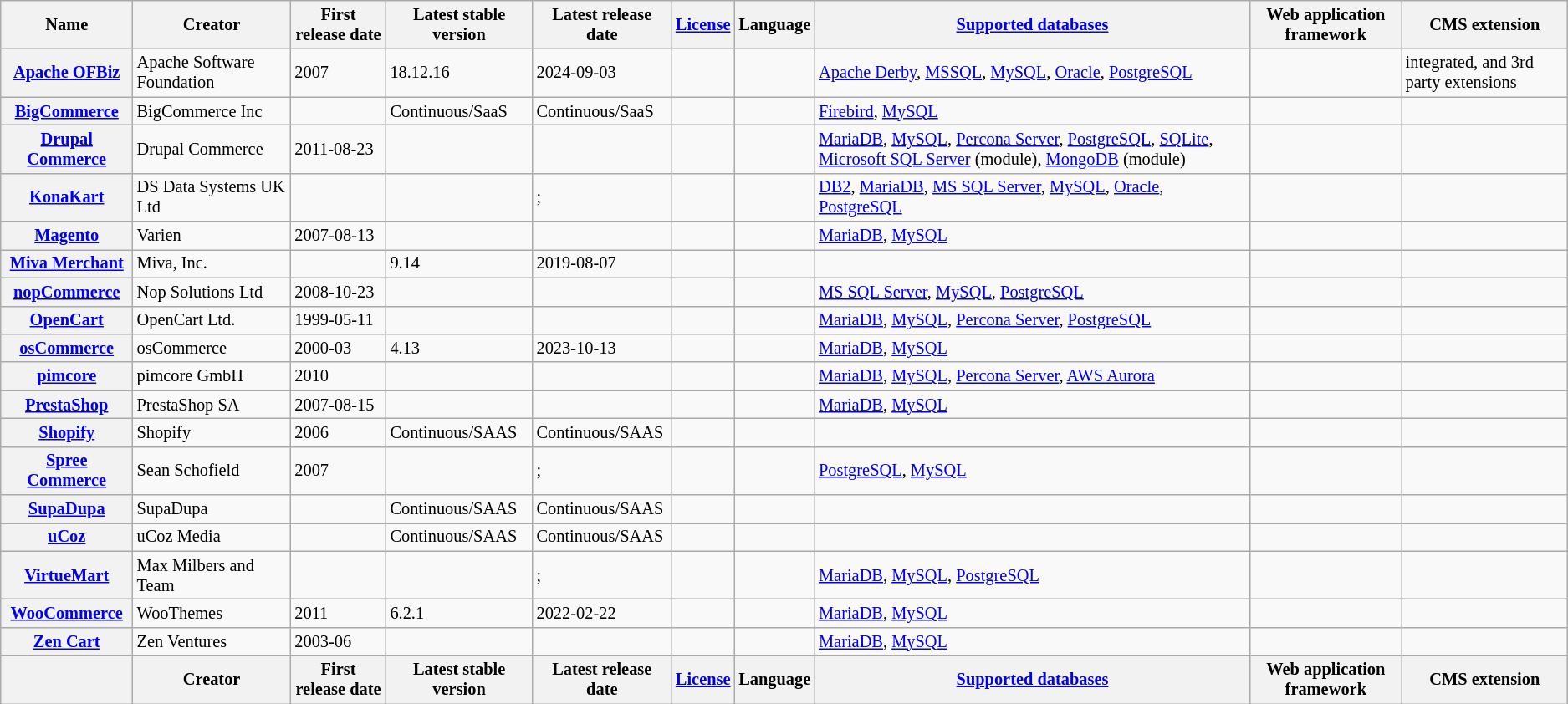<table class="wikitable sortable" style="font-size: 85%";>
<tr>
<th scope="col">Name</th>
<th scope="col">Creator</th>
<th scope="col">First release date</th>
<th scope="col">Latest stable version</th>
<th scope="col">Latest release date</th>
<th scope="col"><a href='#'>License</a></th>
<th scope="col">Language</th>
<th scope="col"><a href='#'>Supported databases</a></th>
<th scope="col">Web application framework</th>
<th scope="col">CMS extension</th>
</tr>
<tr>
<th scope="row"><a href='#'>Apache OFBiz</a></th>
<td>Apache Software Foundation</td>
<td>2007</td>
<td>18.12.16</td>
<td>2024-09-03</td>
<td></td>
<td></td>
<td><a href='#'>Apache Derby</a>, <a href='#'>MSSQL</a>, <a href='#'>MySQL</a>, <a href='#'>Oracle</a>, <a href='#'>PostgreSQL</a></td>
<td></td>
<td>integrated, and 3rd party extensions</td>
</tr>
<tr>
<th><a href='#'>BigCommerce</a></th>
<td>BigCommerce Inc</td>
<td></td>
<td>Continuous/SaaS</td>
<td>Continuous/SaaS</td>
<td></td>
<td></td>
<td><a href='#'>Firebird</a>, <a href='#'>MySQL</a></td>
<td></td>
<td></td>
</tr>
<tr>
<th scope="row"><a href='#'>Drupal Commerce</a></th>
<td>Drupal Commerce</td>
<td>2011-08-23</td>
<td></td>
<td></td>
<td></td>
<td></td>
<td><a href='#'>MariaDB</a>, <a href='#'>MySQL</a>, <a href='#'>Percona Server</a>, <a href='#'>PostgreSQL</a>, <a href='#'>SQLite</a>, <a href='#'>Microsoft SQL Server</a> (module), <a href='#'>MongoDB</a> (module)</td>
<td></td>
<td></td>
</tr>
<tr>
<th scope="row"><a href='#'>KonaKart</a></th>
<td>DS Data Systems UK Ltd</td>
<td></td>
<td></td>
<td>; </td>
<td></td>
<td></td>
<td><a href='#'>DB2</a>, <a href='#'>MariaDB</a>, <a href='#'>MS SQL Server</a>, <a href='#'>MySQL</a>, <a href='#'>Oracle</a>, <a href='#'>PostgreSQL</a></td>
<td></td>
<td></td>
</tr>
<tr>
<th scope="row"><a href='#'>Magento</a></th>
<td>Varien</td>
<td>2007-08-13</td>
<td></td>
<td></td>
<td></td>
<td></td>
<td><a href='#'>MariaDB</a>, <a href='#'>MySQL</a></td>
<td></td>
<td></td>
</tr>
<tr>
<th><a href='#'>Miva Merchant</a></th>
<td>Miva, Inc.</td>
<td></td>
<td>9.14</td>
<td>2019-08-07</td>
<td></td>
<td></td>
<td></td>
<td></td>
<td></td>
</tr>
<tr>
<th scope="row"><a href='#'>nopCommerce</a></th>
<td>Nop Solutions Ltd</td>
<td>2008-10-23</td>
<td></td>
<td></td>
<td></td>
<td></td>
<td><a href='#'>MS SQL Server</a>, <a href='#'>MySQL</a>, <a href='#'>PostgreSQL</a></td>
<td></td>
<td></td>
</tr>
<tr>
<th scope="row"><a href='#'>OpenCart</a></th>
<td>OpenCart Ltd.</td>
<td>1999-05-11</td>
<td></td>
<td></td>
<td></td>
<td></td>
<td><a href='#'>MariaDB</a>, <a href='#'>MySQL</a>, <a href='#'>Percona Server</a>, <a href='#'>PostgreSQL</a></td>
<td></td>
<td></td>
</tr>
<tr>
<th scope="row"><a href='#'>osCommerce</a></th>
<td>osCommerce</td>
<td>2000-03</td>
<td>4.13</td>
<td>2023-10-13</td>
<td></td>
<td></td>
<td><a href='#'>MariaDB</a>, <a href='#'>MySQL</a></td>
<td></td>
<td></td>
</tr>
<tr>
<th scope="row"><a href='#'>pimcore</a></th>
<td>pimcore GmbH</td>
<td>2010</td>
<td></td>
<td></td>
<td></td>
<td></td>
<td><a href='#'>MariaDB</a>, <a href='#'>MySQL</a>, <a href='#'>Percona Server</a>, <a href='#'>AWS Aurora</a></td>
<td></td>
<td></td>
</tr>
<tr>
<th scope="row"><a href='#'>PrestaShop</a></th>
<td>PrestaShop SA</td>
<td>2007-08-15</td>
<td></td>
<td></td>
<td></td>
<td></td>
<td><a href='#'>MariaDB</a>, <a href='#'>MySQL</a></td>
<td></td>
<td></td>
</tr>
<tr>
<th scope="row"><a href='#'>Shopify</a></th>
<td>Shopify</td>
<td>2006</td>
<td>Continuous/SAAS</td>
<td>Continuous/SAAS</td>
<td></td>
<td></td>
<td></td>
<td></td>
<td></td>
</tr>
<tr>
<th scope="row"><a href='#'>Spree Commerce</a></th>
<td>Sean Schofield</td>
<td>2007</td>
<td></td>
<td>; </td>
<td></td>
<td></td>
<td><a href='#'>PostgreSQL</a>, <a href='#'>MySQL</a></td>
<td></td>
<td></td>
</tr>
<tr>
<th><a href='#'>SupaDupa</a></th>
<td>SupaDupa</td>
<td></td>
<td>Continuous/SAAS</td>
<td>Continuous/SAAS</td>
<td></td>
<td></td>
<td></td>
<td></td>
<td></td>
</tr>
<tr>
<th><a href='#'>uCoz</a></th>
<td>uCoz Media</td>
<td></td>
<td>Continuous/SAAS</td>
<td>Continuous/SAAS</td>
<td></td>
<td></td>
<td></td>
<td></td>
<td></td>
</tr>
<tr>
<th scope="row"><a href='#'>VirtueMart</a></th>
<td>Max Milbers and Team</td>
<td></td>
<td></td>
<td>; </td>
<td></td>
<td></td>
<td><a href='#'>MariaDB</a>, <a href='#'>MySQL</a>, <a href='#'>PostgreSQL</a></td>
<td></td>
<td></td>
</tr>
<tr>
<th scope="row"><a href='#'>WooCommerce</a></th>
<td>WooThemes</td>
<td>2011</td>
<td>6.2.1</td>
<td>2022-02-22</td>
<td></td>
<td></td>
<td><a href='#'>MariaDB</a>, <a href='#'>MySQL</a></td>
<td></td>
<td></td>
</tr>
<tr>
<th scope="row"><a href='#'>Zen Cart</a></th>
<td>Zen Ventures</td>
<td>2003-06</td>
<td></td>
<td></td>
<td></td>
<td></td>
<td><a href='#'>MariaDB</a>, <a href='#'>MySQL</a></td>
<td></td>
<td></td>
</tr>
<tr class="sortbottom">
<th></th>
<th>Creator</th>
<th>First release date</th>
<th>Latest stable version</th>
<th>Latest release date</th>
<th><a href='#'>License</a></th>
<th>Language</th>
<th><a href='#'>Supported databases</a></th>
<th>Web application framework</th>
<th>CMS extension</th>
</tr>
</table>
